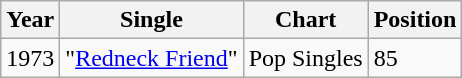<table class="wikitable">
<tr>
<th align="left">Year</th>
<th align="left">Single</th>
<th align="left">Chart</th>
<th align="left">Position</th>
</tr>
<tr>
<td align="left">1973</td>
<td align="left">"<a href='#'>Redneck Friend</a>"</td>
<td align="left">Pop Singles</td>
<td align="left">85</td>
</tr>
</table>
